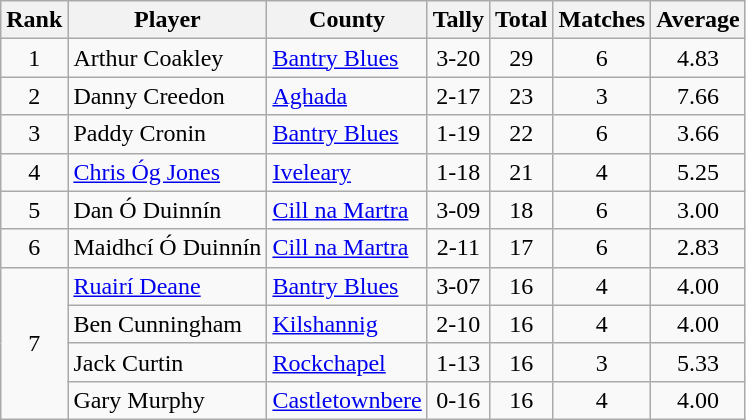<table class="wikitable">
<tr>
<th>Rank</th>
<th>Player</th>
<th>County</th>
<th>Tally</th>
<th>Total</th>
<th>Matches</th>
<th>Average</th>
</tr>
<tr>
<td rowspan=1 align=center>1</td>
<td>Arthur Coakley</td>
<td><a href='#'>Bantry Blues</a></td>
<td align=center>3-20</td>
<td align=center>29</td>
<td align=center>6</td>
<td align=center>4.83</td>
</tr>
<tr>
<td rowspan=1 align=center>2</td>
<td>Danny Creedon</td>
<td><a href='#'>Aghada</a></td>
<td align=center>2-17</td>
<td align=center>23</td>
<td align=center>3</td>
<td align=center>7.66</td>
</tr>
<tr>
<td rowspan=1 align=center>3</td>
<td>Paddy Cronin</td>
<td><a href='#'>Bantry Blues</a></td>
<td align=center>1-19</td>
<td align=center>22</td>
<td align=center>6</td>
<td align=center>3.66</td>
</tr>
<tr>
<td rowspan=1 align=center>4</td>
<td><a href='#'>Chris Óg Jones</a></td>
<td><a href='#'>Iveleary</a></td>
<td align=center>1-18</td>
<td align=center>21</td>
<td align=center>4</td>
<td align=center>5.25</td>
</tr>
<tr>
<td rowspan=1 align=center>5</td>
<td>Dan Ó Duinnín</td>
<td><a href='#'>Cill na Martra</a></td>
<td align=center>3-09</td>
<td align=center>18</td>
<td align=center>6</td>
<td align=center>3.00</td>
</tr>
<tr>
<td rowspan=1 align=center>6</td>
<td>Maidhcí Ó Duinnín</td>
<td><a href='#'>Cill na Martra</a></td>
<td align=center>2-11</td>
<td align=center>17</td>
<td align=center>6</td>
<td align=center>2.83</td>
</tr>
<tr>
<td rowspan=4 align=center>7</td>
<td><a href='#'>Ruairí Deane</a></td>
<td><a href='#'>Bantry Blues</a></td>
<td align=center>3-07</td>
<td align=center>16</td>
<td align=center>4</td>
<td align=center>4.00</td>
</tr>
<tr>
<td>Ben Cunningham</td>
<td><a href='#'>Kilshannig</a></td>
<td align=center>2-10</td>
<td align=center>16</td>
<td align=center>4</td>
<td align=center>4.00</td>
</tr>
<tr>
<td>Jack Curtin</td>
<td><a href='#'>Rockchapel</a></td>
<td align=center>1-13</td>
<td align=center>16</td>
<td align=center>3</td>
<td align=center>5.33</td>
</tr>
<tr>
<td>Gary Murphy</td>
<td><a href='#'>Castletownbere</a></td>
<td align=center>0-16</td>
<td align=center>16</td>
<td align=center>4</td>
<td align=center>4.00</td>
</tr>
</table>
